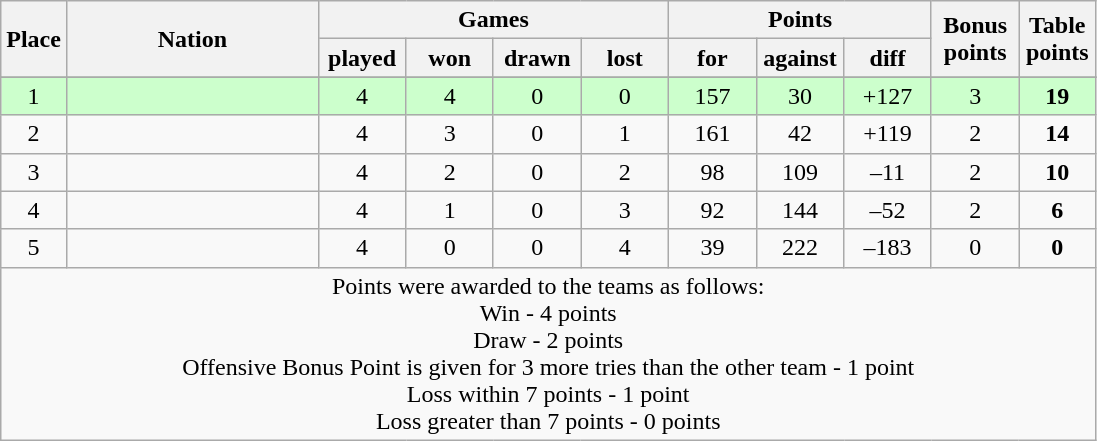<table class="wikitable">
<tr>
<th rowspan=2 width="6%">Place</th>
<th rowspan=2 width="23%">Nation</th>
<th colspan=4 width="40%">Games</th>
<th colspan=3 width="24%">Points</th>
<th rowspan=2 width="8%">Bonus<br>points</th>
<th rowspan=2 width="10%">Table<br>points</th>
</tr>
<tr>
<th width="8%">played</th>
<th width="8%">won</th>
<th width="8%">drawn</th>
<th width="8%">lost</th>
<th width="8%">for</th>
<th width="8%">against</th>
<th width="8%">diff</th>
</tr>
<tr>
</tr>
<tr align=center bgcolor=ccffcc>
<td>1</td>
<td align=left></td>
<td>4</td>
<td>4</td>
<td>0</td>
<td>0</td>
<td>157</td>
<td>30</td>
<td>+127</td>
<td>3</td>
<td><strong>19</strong></td>
</tr>
<tr align=center>
<td>2</td>
<td align=left></td>
<td>4</td>
<td>3</td>
<td>0</td>
<td>1</td>
<td>161</td>
<td>42</td>
<td>+119</td>
<td>2</td>
<td><strong>14</strong></td>
</tr>
<tr align=center>
<td>3</td>
<td align=left></td>
<td>4</td>
<td>2</td>
<td>0</td>
<td>2</td>
<td>98</td>
<td>109</td>
<td>–11</td>
<td>2</td>
<td><strong>10</strong></td>
</tr>
<tr align=center>
<td>4</td>
<td align=left></td>
<td>4</td>
<td>1</td>
<td>0</td>
<td>3</td>
<td>92</td>
<td>144</td>
<td>–52</td>
<td>2</td>
<td><strong>6</strong></td>
</tr>
<tr align=center>
<td>5</td>
<td align=left></td>
<td>4</td>
<td>0</td>
<td>0</td>
<td>4</td>
<td>39</td>
<td>222</td>
<td>–183</td>
<td>0</td>
<td><strong>0</strong></td>
</tr>
<tr>
<td colspan="100%" style="text-align:center;">Points were awarded to the teams as follows:<br>Win - 4 points<br>Draw - 2 points<br> Offensive Bonus Point is given for 3 more tries than the other team - 1 point<br> Loss within 7 points - 1 point<br>Loss greater than 7 points - 0 points</td>
</tr>
</table>
